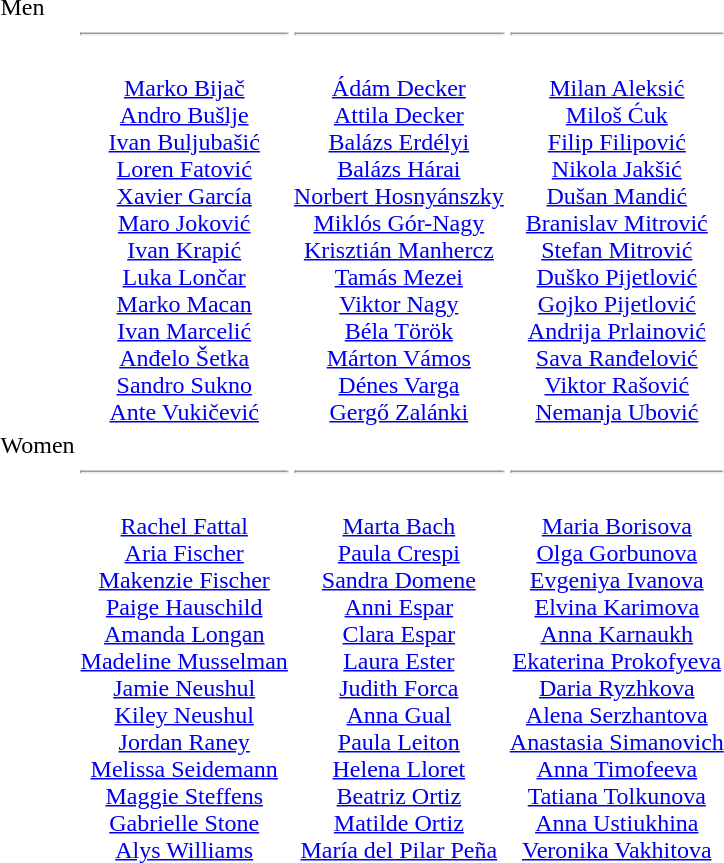<table>
<tr valign="top">
<td>Men<br></td>
<td style="text-align:center; vertical-align:top;"> <br><hr><br><a href='#'>Marko Bijač</a><br><a href='#'>Andro Bušlje</a><br><a href='#'>Ivan Buljubašić</a><br><a href='#'>Loren Fatović</a><br><a href='#'>Xavier García</a><br><a href='#'>Maro Joković</a><br><a href='#'>Ivan Krapić</a><br><a href='#'>Luka Lončar</a><br><a href='#'>Marko Macan</a><br><a href='#'>Ivan Marcelić</a><br><a href='#'>Anđelo Šetka</a><br><a href='#'>Sandro Sukno</a><br><a href='#'>Ante Vukičević</a></td>
<td style="text-align:center; vertical-align:top;"> <br><hr><br><a href='#'>Ádám Decker</a><br><a href='#'>Attila Decker</a><br><a href='#'>Balázs Erdélyi</a><br><a href='#'>Balázs Hárai</a><br><a href='#'>Norbert Hosnyánszky</a><br><a href='#'>Miklós Gór-Nagy</a><br><a href='#'>Krisztián Manhercz</a><br><a href='#'>Tamás Mezei</a><br><a href='#'>Viktor Nagy</a><br><a href='#'>Béla Török</a><br><a href='#'>Márton Vámos</a><br><a href='#'>Dénes Varga</a><br><a href='#'>Gergő Zalánki</a></td>
<td style="text-align:center; vertical-align:top;"> <br><hr><br><a href='#'>Milan Aleksić</a><br><a href='#'>Miloš Ćuk</a><br><a href='#'>Filip Filipović</a><br><a href='#'>Nikola Jakšić</a><br><a href='#'>Dušan Mandić</a><br><a href='#'>Branislav Mitrović</a><br><a href='#'>Stefan Mitrović</a><br><a href='#'>Duško Pijetlović</a><br><a href='#'>Gojko Pijetlović</a><br><a href='#'>Andrija Prlainović</a><br><a href='#'>Sava Ranđelović</a><br><a href='#'>Viktor Rašović</a><br><a href='#'>Nemanja Ubović</a></td>
</tr>
<tr valign="top">
<td>Women<br></td>
<td style="text-align:center; vertical-align:top;"><br><hr><br><a href='#'>Rachel Fattal</a><br><a href='#'>Aria Fischer</a><br><a href='#'>Makenzie Fischer</a><br><a href='#'>Paige Hauschild</a><br>
<a href='#'>Amanda Longan</a><br><a href='#'>Madeline Musselman</a><br><a href='#'>Jamie Neushul</a><br><a href='#'>Kiley Neushul</a><br><a href='#'>Jordan Raney</a><br><a href='#'>Melissa Seidemann</a><br><a href='#'>Maggie Steffens</a><br><a href='#'>Gabrielle Stone</a><br><a href='#'>Alys Williams</a></td>
<td style="text-align:center; vertical-align:top;"><br><hr><br><a href='#'>Marta Bach</a><br><a href='#'>Paula Crespi</a><br><a href='#'>Sandra Domene</a><br><a href='#'>Anni Espar</a><br><a href='#'>Clara Espar</a><br><a href='#'>Laura Ester</a><br><a href='#'>Judith Forca</a><br><a href='#'>Anna Gual</a><br><a href='#'>Paula Leiton</a><br><a href='#'>Helena Lloret</a><br><a href='#'>Beatriz Ortiz</a><br><a href='#'>Matilde Ortiz</a><br><a href='#'>María del Pilar Peña</a></td>
<td style="text-align:center; vertical-align:top;"><br><hr><br><a href='#'>Maria Borisova</a><br><a href='#'>Olga Gorbunova</a><br><a href='#'>Evgeniya Ivanova</a><br><a href='#'>Elvina Karimova</a><br><a href='#'>Anna Karnaukh</a><br><a href='#'>Ekaterina Prokofyeva</a><br><a href='#'>Daria Ryzhkova</a><br><a href='#'>Alena Serzhantova</a><br><a href='#'>Anastasia Simanovich</a><br><a href='#'>Anna Timofeeva</a><br><a href='#'>Tatiana Tolkunova</a><br><a href='#'>Anna Ustiukhina</a><br><a href='#'>Veronika Vakhitova</a></td>
</tr>
</table>
